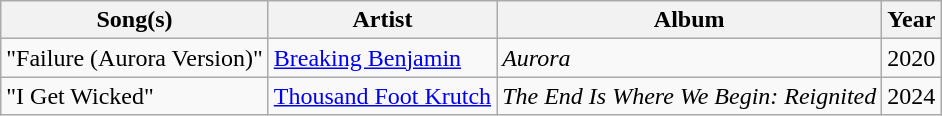<table class="wikitable">
<tr>
<th align="left">Song(s)</th>
<th align="left">Artist</th>
<th align="left">Album</th>
<th align="left">Year</th>
</tr>
<tr>
<td>"Failure (Aurora Version)"</td>
<td><a href='#'>Breaking Benjamin</a></td>
<td><em>Aurora</em></td>
<td style="text-align:center;">2020</td>
</tr>
<tr>
<td>"I Get Wicked"</td>
<td><a href='#'>Thousand Foot Krutch</a></td>
<td><em>The End Is Where We Begin: Reignited</em></td>
<td style="text-align:center;">2024</td>
</tr>
</table>
